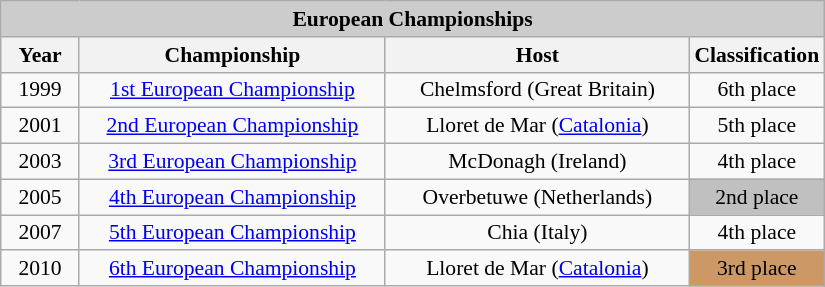<table class="wikitable" style=font-size:90% width=550>
<tr align=center style="background:#cccccc;">
<td colspan=4><strong>European Championships</strong></td>
</tr>
<tr align=center style="background:#eeeeee;">
<th width=10%>Year</th>
<th width=40%>Championship</th>
<th width=40%>Host</th>
<th width=10%>Classification</th>
</tr>
<tr align=center>
<td>1999</td>
<td><a href='#'>1st European Championship</a></td>
<td>Chelmsford (Great Britain)</td>
<td>6th place</td>
</tr>
<tr align=center>
<td>2001</td>
<td><a href='#'>2nd European Championship</a></td>
<td>Lloret de Mar (<a href='#'>Catalonia</a>)</td>
<td>5th place</td>
</tr>
<tr align=center>
<td>2003</td>
<td><a href='#'>3rd European Championship</a></td>
<td>McDonagh (Ireland)</td>
<td>4th place</td>
</tr>
<tr align=center>
<td>2005</td>
<td><a href='#'>4th European Championship</a></td>
<td>Overbetuwe (Netherlands)</td>
<td style="background:silver;" align="center">2nd place</td>
</tr>
<tr align=center>
<td>2007</td>
<td><a href='#'>5th European Championship</a></td>
<td>Chia (Italy)</td>
<td>4th place</td>
</tr>
<tr align=center>
<td>2010</td>
<td><a href='#'>6th European Championship</a></td>
<td>Lloret de Mar (<a href='#'>Catalonia</a>)</td>
<td style="background:#cc9966;">3rd place</td>
</tr>
</table>
